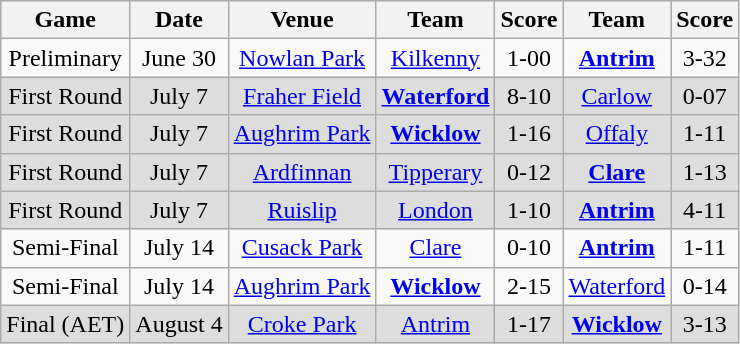<table class="wikitable">
<tr>
<th>Game</th>
<th>Date</th>
<th>Venue</th>
<th>Team</th>
<th>Score</th>
<th>Team</th>
<th>Score</th>
</tr>
<tr align="center">
<td>Preliminary </td>
<td>June 30</td>
<td><a href='#'>Nowlan Park</a></td>
<td><a href='#'>Kilkenny</a></td>
<td>1-00</td>
<td><strong><a href='#'>Antrim</a></strong></td>
<td>3-32</td>
</tr>
<tr align="center" style="background:#dddddd;">
<td>First Round</td>
<td>July 7</td>
<td><a href='#'>Fraher Field</a></td>
<td><strong><a href='#'>Waterford</a></strong></td>
<td>8-10</td>
<td><a href='#'>Carlow</a></td>
<td>0-07</td>
</tr>
<tr align="center" style="background:#dddddd;">
<td>First Round</td>
<td>July 7</td>
<td><a href='#'>Aughrim Park</a></td>
<td><strong><a href='#'>Wicklow</a></strong></td>
<td>1-16</td>
<td><a href='#'>Offaly</a></td>
<td>1-11</td>
</tr>
<tr align="center" style="background:#dddddd;">
<td>First Round</td>
<td>July 7</td>
<td><a href='#'>Ardfinnan</a></td>
<td><a href='#'>Tipperary</a></td>
<td>0-12</td>
<td><strong><a href='#'>Clare</a></strong></td>
<td>1-13</td>
</tr>
<tr align="center" style="background:#dddddd;">
<td>First Round </td>
<td>July 7</td>
<td><a href='#'>Ruislip</a></td>
<td><a href='#'>London</a></td>
<td>1-10</td>
<td><strong><a href='#'>Antrim</a></strong></td>
<td>4-11</td>
</tr>
<tr align="center">
<td>Semi-Final</td>
<td>July 14</td>
<td><a href='#'>Cusack Park</a></td>
<td><a href='#'>Clare</a></td>
<td>0-10</td>
<td><strong><a href='#'>Antrim</a></strong></td>
<td>1-11</td>
</tr>
<tr align="center">
<td>Semi-Final</td>
<td>July 14</td>
<td><a href='#'>Aughrim Park</a></td>
<td><strong><a href='#'>Wicklow</a></strong></td>
<td>2-15</td>
<td><a href='#'>Waterford</a></td>
<td>0-14</td>
</tr>
<tr align="center" style="background:#dddddd;">
<td>Final (AET)</td>
<td>August 4</td>
<td><a href='#'>Croke Park</a></td>
<td><a href='#'>Antrim</a></td>
<td>1-17</td>
<td><strong><a href='#'>Wicklow</a></strong></td>
<td>3-13</td>
</tr>
</table>
